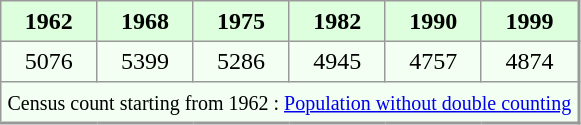<table align="left" rules="all" cellspacing="0" cellpadding="4" style="border: 1px solid #999; border-right: 2px solid #999; border-bottom:2px solid #999; background: #f3fff3">
<tr style="background: #ddffdd">
<th>1962</th>
<th>1968</th>
<th>1975</th>
<th>1982</th>
<th>1990</th>
<th>1999</th>
</tr>
<tr>
<td align="center">5076</td>
<td align="center">5399</td>
<td align="center">5286</td>
<td align="center">4945</td>
<td align="center">4757</td>
<td align="center">4874</td>
</tr>
<tr>
<td colspan=6 align=center><small>Census count starting from 1962 : <a href='#'>Population without double counting</a></small></td>
</tr>
</table>
